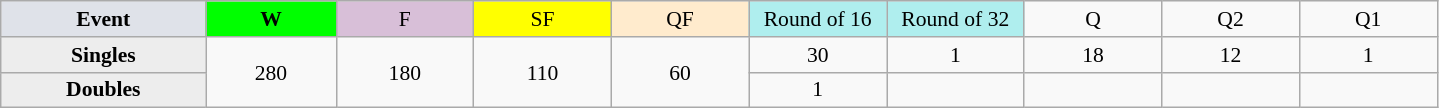<table class=wikitable style=font-size:90%;text-align:center>
<tr>
<td style="width:130px; background:#dfe2e9;"><strong>Event</strong></td>
<td style="width:80px; background:lime;"><strong>W</strong></td>
<td style="width:85px; background:thistle;">F</td>
<td style="width:85px; background:#ff0;">SF</td>
<td style="width:85px; background:#ffebcd;">QF</td>
<td style="width:85px; background:#afeeee;">Round of 16</td>
<td style="width:85px; background:#afeeee;">Round of 32</td>
<td width=85>Q</td>
<td width=85>Q2</td>
<td width=85>Q1</td>
</tr>
<tr>
<th style="background:#ededed;">Singles</th>
<td rowspan=2>280</td>
<td rowspan=2>180</td>
<td rowspan=2>110</td>
<td rowspan=2>60</td>
<td>30</td>
<td>1</td>
<td>18</td>
<td>12</td>
<td>1</td>
</tr>
<tr>
<th style="background:#ededed;">Doubles</th>
<td>1</td>
<td></td>
<td></td>
<td></td>
<td></td>
</tr>
</table>
